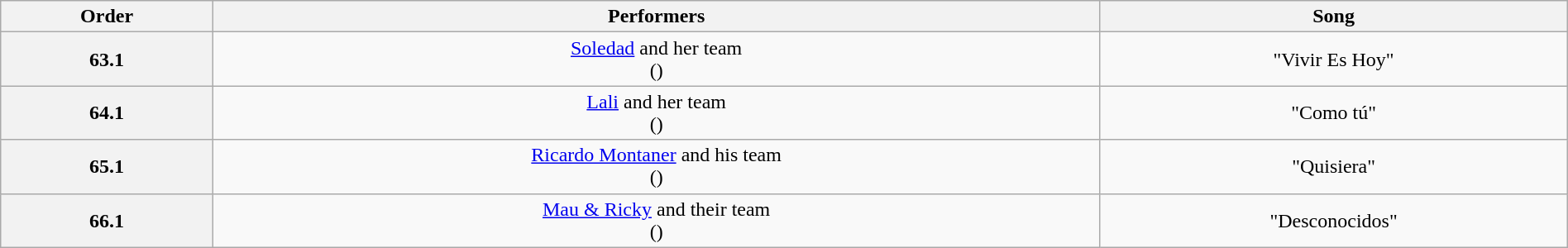<table class="wikitable" style="text-align:center; width:100%">
<tr>
<th>Order</th>
<th>Performers</th>
<th>Song</th>
</tr>
<tr>
<th>63.1</th>
<td><a href='#'>Soledad</a> and her team<br>()</td>
<td>"Vivir Es Hoy"</td>
</tr>
<tr>
<th>64.1</th>
<td><a href='#'>Lali</a> and her team<br>()</td>
<td>"Como tú"</td>
</tr>
<tr>
<th>65.1</th>
<td><a href='#'>Ricardo Montaner</a> and his team<br>()</td>
<td>"Quisiera"</td>
</tr>
<tr>
<th>66.1</th>
<td><a href='#'>Mau & Ricky</a> and their team<br>()</td>
<td>"Desconocidos"</td>
</tr>
</table>
